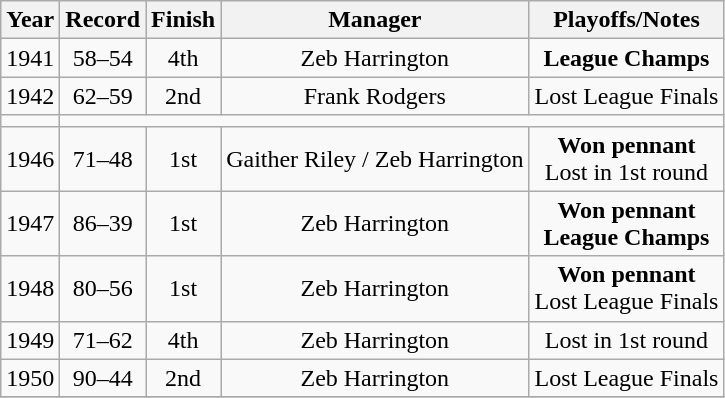<table class="wikitable" style="text-align:center">
<tr>
<th>Year</th>
<th>Record</th>
<th>Finish</th>
<th>Manager</th>
<th>Playoffs/Notes</th>
</tr>
<tr align=center>
<td>1941</td>
<td>58–54</td>
<td>4th</td>
<td>Zeb Harrington</td>
<td><strong>League Champs</strong></td>
</tr>
<tr align=center>
<td>1942</td>
<td>62–59</td>
<td>2nd</td>
<td>Frank Rodgers</td>
<td>Lost League Finals</td>
</tr>
<tr align=center>
<td></td>
</tr>
<tr align=center>
<td>1946</td>
<td>71–48</td>
<td>1st</td>
<td>Gaither Riley / Zeb Harrington</td>
<td><strong>Won pennant</strong><br>Lost in 1st round</td>
</tr>
<tr align=center>
<td>1947</td>
<td>86–39</td>
<td>1st</td>
<td>Zeb Harrington</td>
<td><strong>Won pennant</strong><br><strong>League Champs</strong></td>
</tr>
<tr align=center>
<td>1948</td>
<td>80–56</td>
<td>1st</td>
<td>Zeb Harrington</td>
<td><strong>Won pennant</strong><br>Lost League Finals</td>
</tr>
<tr align=center>
<td>1949</td>
<td>71–62</td>
<td>4th</td>
<td>Zeb Harrington</td>
<td>Lost in 1st round</td>
</tr>
<tr align=center>
<td>1950</td>
<td>90–44</td>
<td>2nd</td>
<td>Zeb Harrington</td>
<td>Lost League Finals</td>
</tr>
<tr align=center>
</tr>
</table>
